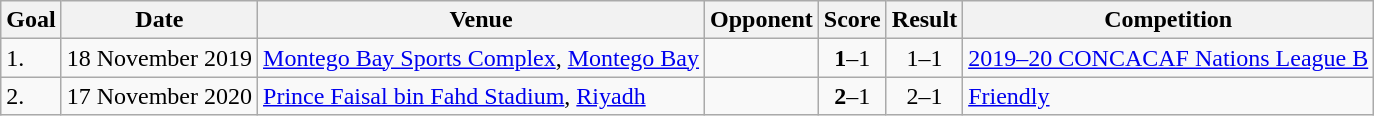<table class="wikitable plainrowheaders sortable">
<tr>
<th>Goal</th>
<th>Date</th>
<th>Venue</th>
<th>Opponent</th>
<th>Score</th>
<th>Result</th>
<th>Competition</th>
</tr>
<tr>
<td>1.</td>
<td>18 November 2019</td>
<td><a href='#'>Montego Bay Sports Complex</a>, <a href='#'>Montego Bay</a></td>
<td></td>
<td align=center><strong>1</strong>–1</td>
<td align=center>1–1</td>
<td><a href='#'>2019–20 CONCACAF Nations League B</a></td>
</tr>
<tr>
<td>2.</td>
<td>17 November 2020</td>
<td><a href='#'>Prince Faisal bin Fahd Stadium</a>, <a href='#'>Riyadh</a></td>
<td></td>
<td align=center><strong>2</strong>–1</td>
<td align=center>2–1</td>
<td><a href='#'>Friendly</a></td>
</tr>
</table>
